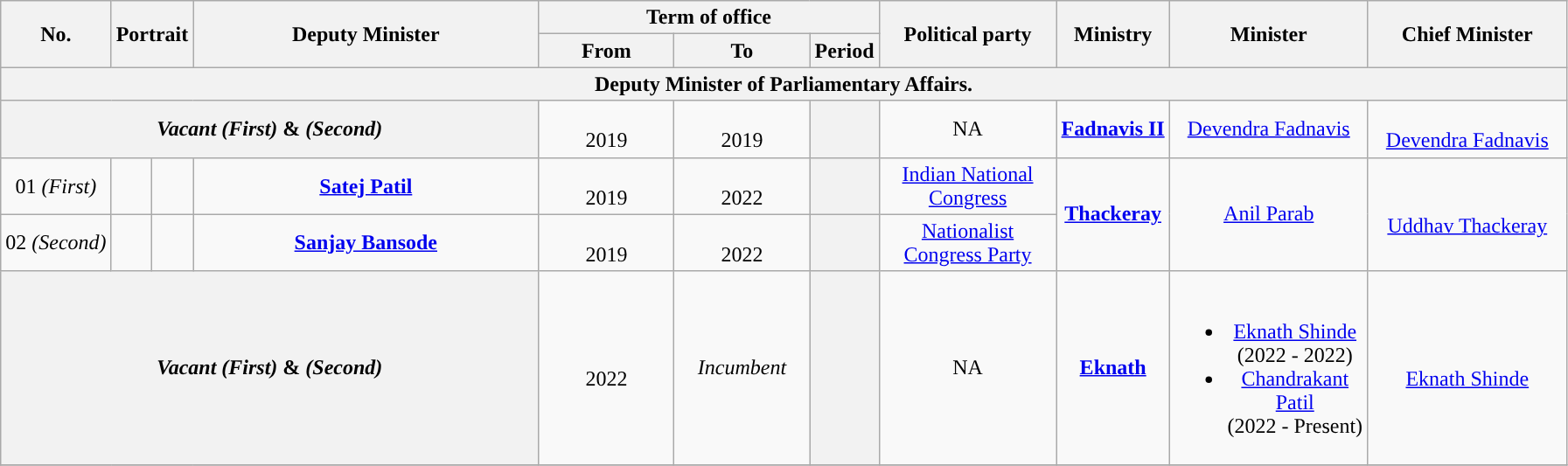<table class="wikitable" style="text-align:center">
<tr>
<th rowspan="2">No.</th>
<th rowspan="2" colspan="2">Portrait</th>
<th rowspan="2" style="width:16em">Deputy Minister<br></th>
<th colspan="3">Term of office</th>
<th rowspan="2" style="width:8em">Political party</th>
<th rowspan="2">Ministry</th>
<th rowspan="2" style="width:9em">Minister</th>
<th rowspan="2" style="width:9em">Chief Minister</th>
</tr>
<tr>
<th style="width:6em">From</th>
<th style="width:6em">To</th>
<th>Period</th>
</tr>
<tr>
<th colspan="11">Deputy Minister of Parliamentary Affairs.</th>
</tr>
<tr>
<th colspan="04"><strong><em>Vacant</em></strong> <em>(First)</em> & <em>(Second)</em></th>
<td><br>2019</td>
<td><br>2019</td>
<th></th>
<td>NA</td>
<td rowspan="1"><a href='#'><strong>Fadnavis II</strong></a></td>
<td><a href='#'>Devendra Fadnavis</a></td>
<td rowspan="1"> <br><a href='#'>Devendra Fadnavis</a></td>
</tr>
<tr>
<td>01 <em>(First)</em></td>
<td style="color:inherit;background:"></td>
<td></td>
<td><strong><a href='#'>Satej Patil</a></strong> <br> </td>
<td><br>2019</td>
<td><br>2022</td>
<th></th>
<td><a href='#'>Indian National Congress</a></td>
<td rowspan="2"><a href='#'><strong>Thackeray</strong></a></td>
<td rowspan="2"><a href='#'>Anil Parab</a></td>
<td rowspan="2"> <br><a href='#'>Uddhav Thackeray</a></td>
</tr>
<tr>
<td>02 <em>(Second)</em></td>
<td style="color:inherit;background:"></td>
<td></td>
<td><strong><a href='#'>Sanjay Bansode</a></strong> <br> </td>
<td><br>2019</td>
<td><br>2022</td>
<th></th>
<td><a href='#'>Nationalist Congress Party</a></td>
</tr>
<tr>
<th colspan="04"><strong><em>Vacant </em></strong> <em>(First)</em> & <em>(Second)</em></th>
<td><br>2022</td>
<td><em>Incumbent</em></td>
<th></th>
<td>NA</td>
<td rowspan="1"><a href='#'><strong>Eknath</strong></a></td>
<td><br><ul><li><a href='#'>Eknath Shinde</a><br>(2022 - 2022)</li><li><a href='#'>Chandrakant Patil</a><br> (2022 - Present)</li></ul></td>
<td rowspan="1"> <br><a href='#'>Eknath Shinde</a></td>
</tr>
<tr>
</tr>
</table>
